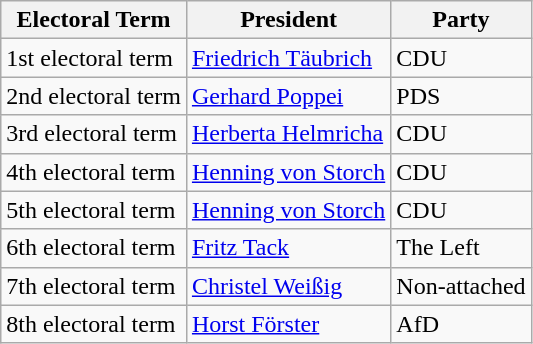<table class="wikitable">
<tr>
<th>Electoral Term</th>
<th>President</th>
<th>Party</th>
</tr>
<tr>
<td>1st electoral term</td>
<td><a href='#'>Friedrich Täubrich</a></td>
<td>CDU</td>
</tr>
<tr>
<td>2nd electoral term</td>
<td><a href='#'>Gerhard Poppei</a></td>
<td>PDS</td>
</tr>
<tr>
<td>3rd electoral term</td>
<td><a href='#'>Herberta Helmricha</a></td>
<td>CDU</td>
</tr>
<tr>
<td>4th electoral term</td>
<td><a href='#'>Henning von Storch</a></td>
<td>CDU</td>
</tr>
<tr>
<td>5th electoral term</td>
<td><a href='#'>Henning von Storch</a></td>
<td>CDU</td>
</tr>
<tr>
<td>6th electoral term</td>
<td><a href='#'>Fritz Tack</a></td>
<td>The Left</td>
</tr>
<tr>
<td>7th electoral term</td>
<td><a href='#'>Christel Weißig</a></td>
<td>Non-attached</td>
</tr>
<tr>
<td>8th electoral term</td>
<td><a href='#'>Horst Förster</a></td>
<td>AfD</td>
</tr>
</table>
